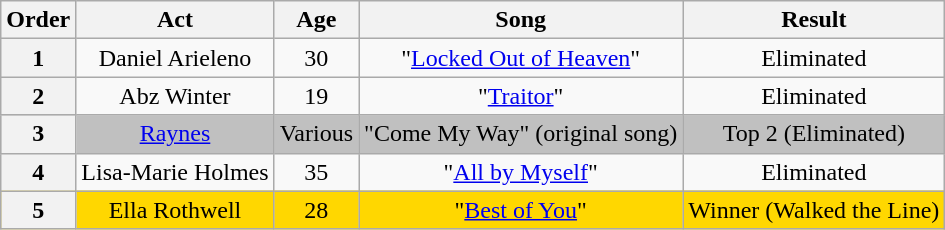<table class="wikitable plainrowheaders" style="text-align:center;">
<tr>
<th scope="col">Order</th>
<th scope="col">Act</th>
<th scope="col">Age</th>
<th scope="col">Song</th>
<th scope="col">Result</th>
</tr>
<tr>
<th>1</th>
<td>Daniel Arieleno</td>
<td>30</td>
<td>"<a href='#'>Locked Out of Heaven</a>"</td>
<td>Eliminated</td>
</tr>
<tr>
<th>2</th>
<td>Abz Winter</td>
<td>19</td>
<td>"<a href='#'>Traitor</a>"</td>
<td>Eliminated</td>
</tr>
<tr style="background:silver;">
<th>3</th>
<td><a href='#'>Raynes</a></td>
<td>Various</td>
<td>"Come My Way" (original song)</td>
<td>Top 2 (Eliminated)</td>
</tr>
<tr>
<th>4</th>
<td>Lisa-Marie Holmes</td>
<td>35</td>
<td>"<a href='#'>All by Myself</a>"</td>
<td>Eliminated</td>
</tr>
<tr style="background:gold;">
<th>5</th>
<td>Ella Rothwell</td>
<td>28</td>
<td>"<a href='#'>Best of You</a>"</td>
<td>Winner (Walked the Line)</td>
</tr>
</table>
